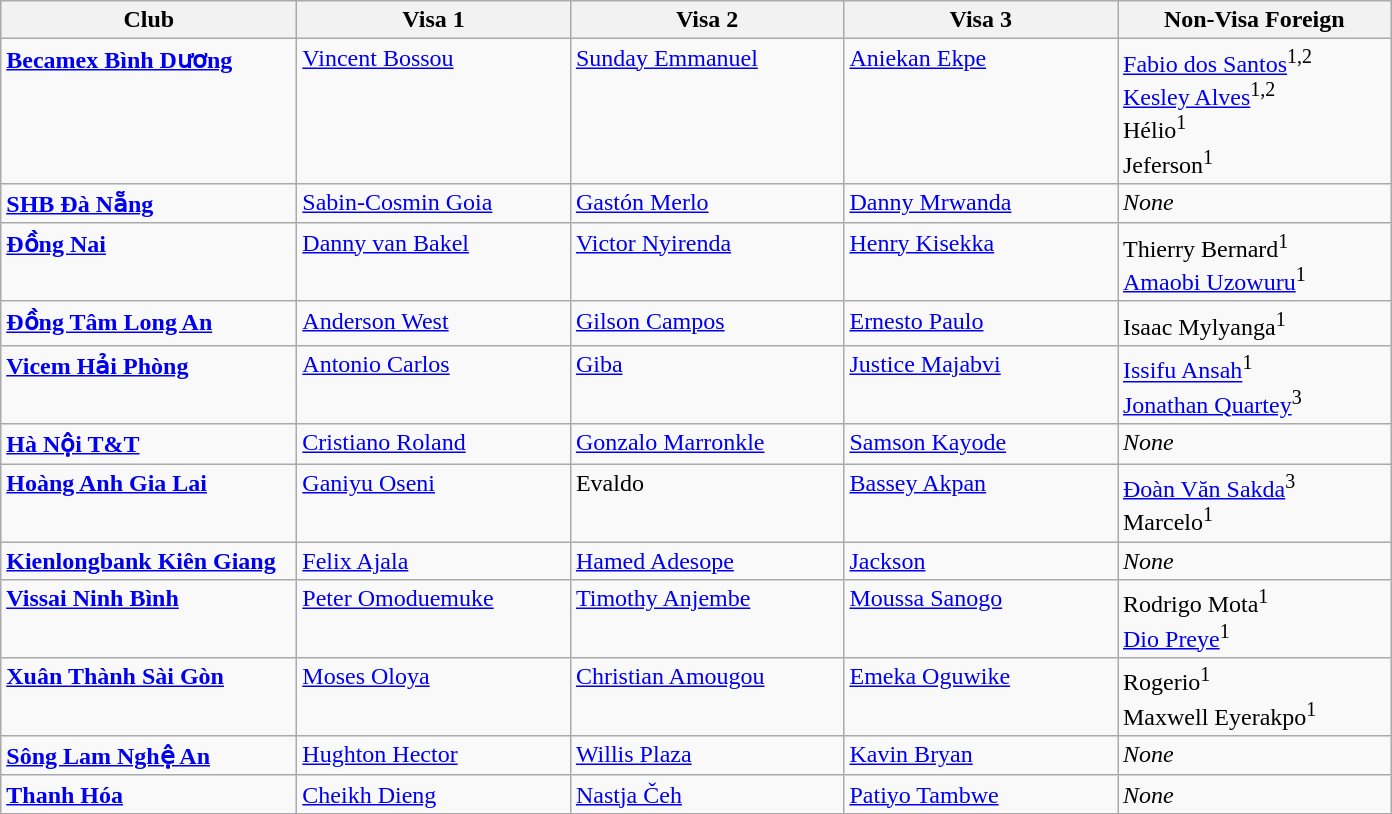<table class="wikitable" border="1">
<tr>
<th width="190">Club</th>
<th width="175">Visa 1</th>
<th width="175">Visa 2</th>
<th width="175">Visa 3</th>
<th width="175">Non-Visa Foreign</th>
</tr>
<tr style="vertical-align:top;">
<td><strong><a href='#'>Becamex Bình Dương</a></strong></td>
<td> <a href='#'>Vincent Bossou</a></td>
<td> <a href='#'>Sunday Emmanuel</a></td>
<td> <a href='#'>Aniekan Ekpe</a></td>
<td> <a href='#'>Fabio dos Santos</a><sup>1,2</sup><br> <a href='#'>Kesley Alves</a><sup>1,2</sup><br> Hélio<sup>1</sup><br> Jeferson<sup>1</sup><br></td>
</tr>
<tr style="vertical-align:top;">
<td><strong><a href='#'>SHB Đà Nẵng</a></strong></td>
<td> <a href='#'>Sabin-Cosmin Goia</a></td>
<td> <a href='#'>Gastón Merlo</a></td>
<td> <a href='#'>Danny Mrwanda</a></td>
<td><em>None</em></td>
</tr>
<tr style="vertical-align:top;">
<td><strong><a href='#'>Đồng Nai</a></strong></td>
<td> <a href='#'>Danny van Bakel</a></td>
<td> <a href='#'>Victor Nyirenda</a></td>
<td> <a href='#'>Henry Kisekka</a></td>
<td> Thierry Bernard<sup>1</sup><br> <a href='#'>Amaobi Uzowuru</a><sup>1</sup></td>
</tr>
<tr style="vertical-align:top;">
<td><strong><a href='#'>Đồng Tâm Long An</a></strong></td>
<td> <a href='#'>Anderson West</a></td>
<td> <a href='#'>Gilson Campos</a></td>
<td> <a href='#'>Ernesto Paulo</a></td>
<td> Isaac Mylyanga<sup>1</sup></td>
</tr>
<tr style="vertical-align:top;">
<td><strong><a href='#'>Vicem Hải Phòng</a></strong></td>
<td> <a href='#'>Antonio Carlos</a></td>
<td> <a href='#'>Giba</a></td>
<td> <a href='#'>Justice Majabvi</a></td>
<td> <a href='#'>Issifu Ansah</a><sup>1</sup><br> <a href='#'>Jonathan Quartey</a><sup>3</sup></td>
</tr>
<tr style="vertical-align:top;">
<td><strong><a href='#'>Hà Nội T&T</a></strong></td>
<td> <a href='#'>Cristiano Roland</a></td>
<td> <a href='#'>Gonzalo Marronkle</a></td>
<td> <a href='#'>Samson Kayode</a></td>
<td><em>None</em></td>
</tr>
<tr style="vertical-align:top;">
<td><strong><a href='#'>Hoàng Anh Gia Lai</a></strong></td>
<td> <a href='#'>Ganiyu Oseni</a></td>
<td> Evaldo</td>
<td> <a href='#'>Bassey Akpan</a></td>
<td> <a href='#'>Đoàn Văn Sakda</a><sup>3</sup><br> Marcelo<sup>1</sup></td>
</tr>
<tr style="vertical-align:top;">
<td><strong><a href='#'>Kienlongbank Kiên Giang</a></strong></td>
<td> <a href='#'>Felix Ajala</a></td>
<td> <a href='#'>Hamed Adesope</a></td>
<td> <a href='#'>Jackson</a></td>
<td><em>None</em></td>
</tr>
<tr style="vertical-align:top;">
<td><strong><a href='#'>Vissai Ninh Bình</a></strong></td>
<td> <a href='#'>Peter Omoduemuke</a></td>
<td> <a href='#'>Timothy Anjembe</a></td>
<td> <a href='#'>Moussa Sanogo</a></td>
<td> Rodrigo Mota<sup>1</sup><br> <a href='#'>Dio Preye</a><sup>1</sup></td>
</tr>
<tr style="vertical-align:top;">
<td><strong><a href='#'>Xuân Thành Sài Gòn</a></strong></td>
<td> <a href='#'>Moses Oloya</a></td>
<td> <a href='#'>Christian Amougou</a></td>
<td> <a href='#'>Emeka Oguwike</a></td>
<td> Rogerio<sup>1</sup><br> Maxwell Eyerakpo<sup>1</sup></td>
</tr>
<tr style="vertical-align:top;">
<td><strong><a href='#'>Sông Lam Nghệ An</a></strong></td>
<td> <a href='#'>Hughton Hector</a></td>
<td> <a href='#'>Willis Plaza</a></td>
<td> <a href='#'>Kavin Bryan</a></td>
<td><em>None</em></td>
</tr>
<tr style="vertical-align:top;">
<td><strong><a href='#'>Thanh Hóa</a></strong></td>
<td> <a href='#'>Cheikh Dieng</a></td>
<td> <a href='#'>Nastja Čeh</a></td>
<td> <a href='#'>Patiyo Tambwe</a></td>
<td><em>None</em></td>
</tr>
</table>
